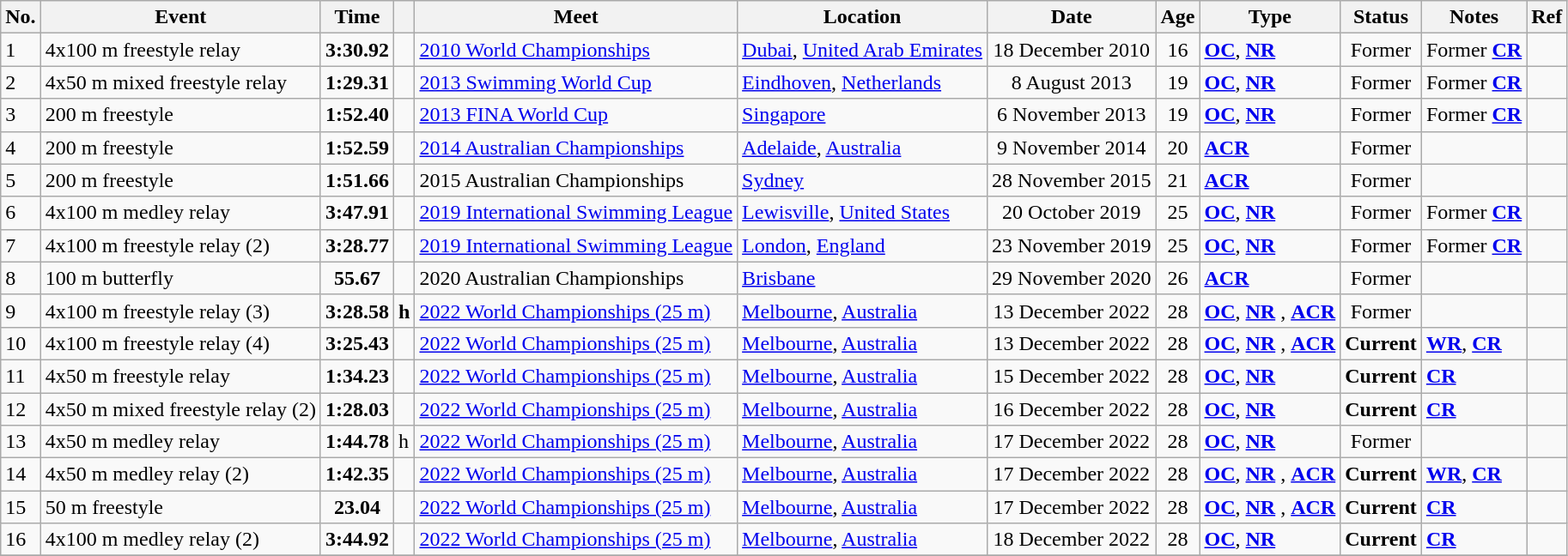<table class="wikitable sortable">
<tr>
<th>No.</th>
<th>Event</th>
<th>Time</th>
<th></th>
<th>Meet</th>
<th>Location</th>
<th>Date</th>
<th>Age</th>
<th>Type</th>
<th>Status</th>
<th>Notes</th>
<th>Ref</th>
</tr>
<tr>
<td>1</td>
<td>4x100 m freestyle relay</td>
<td align="center"><strong>3:30.92</strong></td>
<td></td>
<td><a href='#'>2010 World Championships</a></td>
<td><a href='#'>Dubai</a>, <a href='#'>United Arab Emirates</a></td>
<td align="center">18 December 2010</td>
<td align="center">16</td>
<td><strong><a href='#'>OC</a></strong>, <strong><a href='#'>NR</a></strong></td>
<td align="center">Former</td>
<td>Former <strong><a href='#'>CR</a></strong></td>
<td align="center"></td>
</tr>
<tr>
<td>2</td>
<td>4x50 m mixed freestyle relay</td>
<td align="center"><strong>1:29.31</strong></td>
<td></td>
<td><a href='#'>2013 Swimming World Cup</a></td>
<td><a href='#'>Eindhoven</a>, <a href='#'>Netherlands</a></td>
<td align="center">8 August 2013</td>
<td align="center">19</td>
<td><strong><a href='#'>OC</a></strong>, <strong><a href='#'>NR</a></strong></td>
<td align="center">Former</td>
<td>Former <strong><a href='#'>CR</a></strong></td>
<td align="center"></td>
</tr>
<tr>
<td>3</td>
<td>200 m freestyle</td>
<td align="center"><strong>1:52.40</strong></td>
<td></td>
<td><a href='#'>2013 FINA World Cup</a></td>
<td><a href='#'>Singapore</a></td>
<td align="center">6 November 2013</td>
<td align="center">19</td>
<td><strong><a href='#'>OC</a></strong>, <strong><a href='#'>NR</a></strong></td>
<td align="center">Former</td>
<td>Former <strong><a href='#'>CR</a></strong></td>
<td align="center"></td>
</tr>
<tr>
<td>4</td>
<td>200 m freestyle</td>
<td align="center"><strong>1:52.59</strong></td>
<td></td>
<td><a href='#'>2014 Australian Championships</a></td>
<td><a href='#'>Adelaide</a>, <a href='#'>Australia</a></td>
<td align="center">9 November 2014</td>
<td align="center">20</td>
<td><strong><a href='#'>ACR</a></strong></td>
<td align="center">Former</td>
<td></td>
<td align="center"></td>
</tr>
<tr>
<td>5</td>
<td>200 m freestyle</td>
<td align="center"><strong>1:51.66</strong></td>
<td></td>
<td>2015 Australian Championships</td>
<td><a href='#'>Sydney</a></td>
<td align="center">28 November 2015</td>
<td align="center">21</td>
<td><strong><a href='#'>ACR</a></strong></td>
<td align="center">Former</td>
<td></td>
<td align="center"></td>
</tr>
<tr>
<td>6</td>
<td>4x100 m medley relay</td>
<td align="center"><strong>3:47.91</strong></td>
<td></td>
<td><a href='#'>2019 International Swimming League</a></td>
<td><a href='#'>Lewisville</a>, <a href='#'>United States</a></td>
<td align="center">20 October 2019</td>
<td align="center">25</td>
<td><strong><a href='#'>OC</a></strong>, <strong><a href='#'>NR</a></strong></td>
<td align="center">Former</td>
<td>Former <strong><a href='#'>CR</a></strong></td>
<td align="center"></td>
</tr>
<tr>
<td>7</td>
<td>4x100 m freestyle relay (2)</td>
<td align="center"><strong>3:28.77</strong></td>
<td></td>
<td><a href='#'>2019 International Swimming League</a></td>
<td><a href='#'>London</a>, <a href='#'>England</a></td>
<td align="center">23 November 2019</td>
<td align="center">25</td>
<td><strong><a href='#'>OC</a></strong>, <strong><a href='#'>NR</a></strong></td>
<td align="center">Former</td>
<td>Former <strong><a href='#'>CR</a></strong></td>
<td align="center"></td>
</tr>
<tr>
<td>8</td>
<td>100 m butterfly</td>
<td align="center"><strong>55.67</strong></td>
<td></td>
<td>2020 Australian Championships</td>
<td><a href='#'>Brisbane</a></td>
<td align="center">29 November 2020</td>
<td align="center">26</td>
<td><strong><a href='#'>ACR</a></strong></td>
<td align="center">Former</td>
<td></td>
<td align="center"></td>
</tr>
<tr>
<td>9</td>
<td>4x100 m freestyle relay (3)</td>
<td align="center"><strong>3:28.58</strong></td>
<td><strong>h</strong></td>
<td><a href='#'>2022 World Championships (25 m)</a></td>
<td><a href='#'>Melbourne</a>, <a href='#'>Australia</a></td>
<td align="center">13 December 2022</td>
<td align="center">28</td>
<td><strong><a href='#'>OC</a></strong>, <strong><a href='#'>NR</a></strong> , <strong><a href='#'>ACR</a></strong></td>
<td align="center">Former</td>
<td></td>
<td align="center"></td>
</tr>
<tr>
<td>10</td>
<td>4x100 m freestyle relay (4)</td>
<td align="center"><strong>3:25.43</strong></td>
<td></td>
<td><a href='#'>2022 World Championships (25 m)</a></td>
<td><a href='#'>Melbourne</a>, <a href='#'>Australia</a></td>
<td align="center">13 December 2022</td>
<td align="center">28</td>
<td><strong><a href='#'>OC</a></strong>, <strong><a href='#'>NR</a></strong> , <strong><a href='#'>ACR</a></strong></td>
<td align="center"><strong>Current</strong></td>
<td><strong><a href='#'>WR</a></strong>, <strong><a href='#'>CR</a></strong></td>
<td align="center"></td>
</tr>
<tr>
<td>11</td>
<td>4x50 m freestyle relay</td>
<td align="center"><strong>1:34.23</strong></td>
<td></td>
<td><a href='#'>2022 World Championships (25 m)</a></td>
<td><a href='#'>Melbourne</a>, <a href='#'>Australia</a></td>
<td align="center">15 December 2022</td>
<td align="center">28</td>
<td><strong><a href='#'>OC</a></strong>, <strong><a href='#'>NR</a></strong></td>
<td align="center"><strong>Current</strong></td>
<td><strong><a href='#'>CR</a></strong></td>
<td align="center"></td>
</tr>
<tr>
<td>12</td>
<td>4x50 m mixed freestyle relay (2)</td>
<td align="center"><strong>1:28.03</strong></td>
<td></td>
<td><a href='#'>2022 World Championships (25 m)</a></td>
<td><a href='#'>Melbourne</a>, <a href='#'>Australia</a></td>
<td align="center">16 December 2022</td>
<td align="center">28</td>
<td><strong><a href='#'>OC</a></strong>, <strong><a href='#'>NR</a></strong></td>
<td align="center"><strong>Current</strong></td>
<td><strong><a href='#'>CR</a></strong></td>
<td align="center"></td>
</tr>
<tr>
<td>13</td>
<td>4x50 m medley relay</td>
<td align="center"><strong>1:44.78</strong></td>
<td>h</td>
<td><a href='#'>2022 World Championships (25 m)</a></td>
<td><a href='#'>Melbourne</a>, <a href='#'>Australia</a></td>
<td align="center">17 December 2022</td>
<td align="center">28</td>
<td><strong><a href='#'>OC</a></strong>, <strong><a href='#'>NR</a></strong></td>
<td align="center">Former</td>
<td></td>
<td align="center"></td>
</tr>
<tr>
<td>14</td>
<td>4x50 m medley relay (2)</td>
<td align="center"><strong>1:42.35</strong></td>
<td></td>
<td><a href='#'>2022 World Championships (25 m)</a></td>
<td><a href='#'>Melbourne</a>, <a href='#'>Australia</a></td>
<td align="center">17 December 2022</td>
<td align="center">28</td>
<td><strong><a href='#'>OC</a></strong>, <strong><a href='#'>NR</a></strong> , <strong><a href='#'>ACR</a></strong></td>
<td align="center"><strong>Current</strong></td>
<td><strong><a href='#'>WR</a></strong>, <strong><a href='#'>CR</a></strong></td>
<td align="center"></td>
</tr>
<tr>
<td>15</td>
<td>50 m freestyle</td>
<td align="center"><strong>23.04</strong></td>
<td></td>
<td><a href='#'>2022 World Championships (25 m)</a></td>
<td><a href='#'>Melbourne</a>, <a href='#'>Australia</a></td>
<td align="center">17 December 2022</td>
<td align="center">28</td>
<td><strong><a href='#'>OC</a></strong>, <strong><a href='#'>NR</a></strong> , <strong><a href='#'>ACR</a></strong></td>
<td align="center"><strong>Current</strong></td>
<td><strong><a href='#'>CR</a></strong></td>
<td align="center"></td>
</tr>
<tr>
<td>16</td>
<td>4x100 m medley relay (2)</td>
<td align="center"><strong>3:44.92</strong></td>
<td></td>
<td><a href='#'>2022 World Championships (25 m)</a></td>
<td><a href='#'>Melbourne</a>, <a href='#'>Australia</a></td>
<td align="center">18 December 2022</td>
<td align="center">28</td>
<td><strong><a href='#'>OC</a></strong>, <strong><a href='#'>NR</a></strong></td>
<td align="center"><strong>Current</strong></td>
<td><strong><a href='#'>CR</a></strong></td>
<td align="center"></td>
</tr>
<tr>
</tr>
</table>
